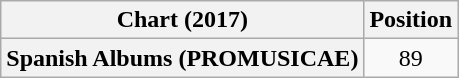<table class="wikitable sortable plainrowheaders" style="text-align:center">
<tr>
<th scope="col">Chart (2017)</th>
<th scope="col">Position</th>
</tr>
<tr>
<th scope="row">Spanish Albums (PROMUSICAE)</th>
<td>89</td>
</tr>
</table>
